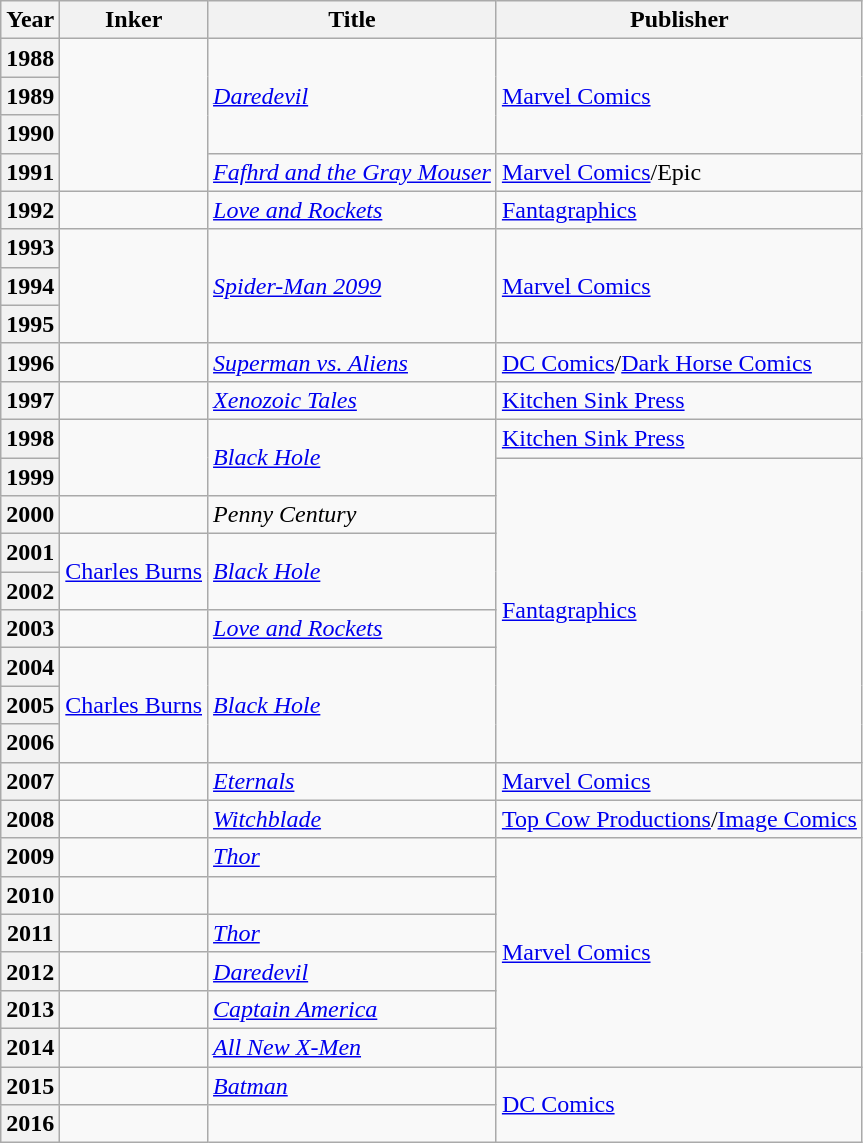<table class="wikitable sortable mw-collapsible">
<tr>
<th>Year</th>
<th>Inker</th>
<th>Title</th>
<th>Publisher</th>
</tr>
<tr>
<th>1988</th>
<td rowspan="4"></td>
<td rowspan="3"><em><a href='#'>Daredevil</a></em></td>
<td rowspan="3"><a href='#'>Marvel Comics</a></td>
</tr>
<tr>
<th>1989</th>
</tr>
<tr>
<th>1990</th>
</tr>
<tr>
<th>1991</th>
<td><em><a href='#'>Fafhrd and the Gray Mouser</a></em></td>
<td><a href='#'>Marvel Comics</a>/Epic</td>
</tr>
<tr>
<th>1992</th>
<td></td>
<td><em><a href='#'>Love and Rockets</a></em></td>
<td><a href='#'>Fantagraphics</a></td>
</tr>
<tr>
<th>1993</th>
<td rowspan="3"></td>
<td rowspan="3"><em><a href='#'>Spider-Man 2099</a></em></td>
<td rowspan="3"><a href='#'>Marvel Comics</a></td>
</tr>
<tr>
<th>1994</th>
</tr>
<tr>
<th>1995</th>
</tr>
<tr>
<th>1996</th>
<td></td>
<td><em><a href='#'>Superman vs. Aliens</a></em></td>
<td><a href='#'>DC Comics</a>/<a href='#'>Dark Horse Comics</a></td>
</tr>
<tr>
<th>1997</th>
<td></td>
<td><em><a href='#'>Xenozoic Tales</a></em></td>
<td><a href='#'>Kitchen Sink Press</a></td>
</tr>
<tr>
<th>1998</th>
<td rowspan="2"></td>
<td rowspan="2"><em><a href='#'>Black Hole</a></em></td>
<td><a href='#'>Kitchen Sink Press</a></td>
</tr>
<tr>
<th>1999</th>
<td rowspan="8"><a href='#'>Fantagraphics</a></td>
</tr>
<tr>
<th>2000</th>
<td></td>
<td><em>Penny Century</em></td>
</tr>
<tr>
<th>2001</th>
<td rowspan="2"><a href='#'>Charles Burns</a></td>
<td rowspan="2"><em><a href='#'>Black Hole</a></em></td>
</tr>
<tr>
<th>2002</th>
</tr>
<tr>
<th>2003</th>
<td></td>
<td><em><a href='#'>Love and Rockets</a></em></td>
</tr>
<tr>
<th>2004</th>
<td rowspan="3"><a href='#'>Charles Burns</a></td>
<td rowspan="3"><em><a href='#'>Black Hole</a></em></td>
</tr>
<tr>
<th>2005</th>
</tr>
<tr>
<th>2006</th>
</tr>
<tr>
<th>2007</th>
<td></td>
<td><em><a href='#'>Eternals</a></em></td>
<td><a href='#'>Marvel Comics</a></td>
</tr>
<tr>
<th>2008</th>
<td></td>
<td><em><a href='#'>Witchblade</a></em></td>
<td><a href='#'>Top Cow Productions</a>/<a href='#'>Image Comics</a></td>
</tr>
<tr>
<th>2009</th>
<td></td>
<td><em><a href='#'>Thor</a></em></td>
<td rowspan="6"><a href='#'>Marvel Comics</a></td>
</tr>
<tr>
<th>2010</th>
<td></td>
<td><em></em></td>
</tr>
<tr>
<th>2011</th>
<td></td>
<td><em><a href='#'>Thor</a></em></td>
</tr>
<tr>
<th>2012</th>
<td></td>
<td><em><a href='#'>Daredevil</a></em></td>
</tr>
<tr>
<th>2013</th>
<td></td>
<td><em><a href='#'>Captain America</a></em></td>
</tr>
<tr>
<th>2014</th>
<td></td>
<td><em><a href='#'>All New X-Men</a></em></td>
</tr>
<tr>
<th>2015</th>
<td></td>
<td><em><a href='#'>Batman</a></em></td>
<td rowspan="2"><a href='#'>DC Comics</a></td>
</tr>
<tr>
<th>2016</th>
<td></td>
<td><em></em></td>
</tr>
</table>
